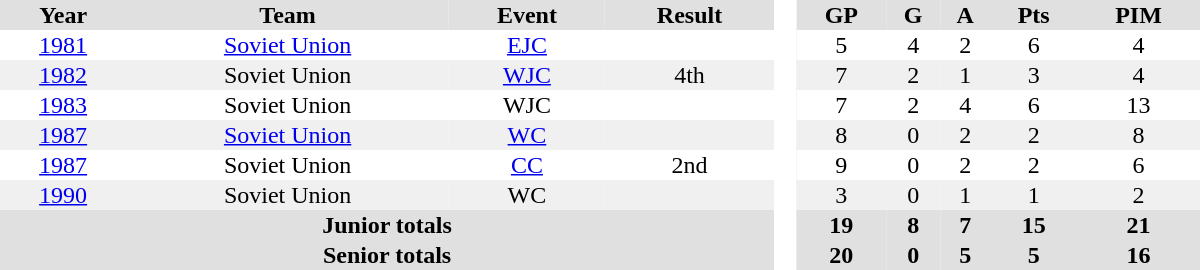<table border="0" cellpadding="1" cellspacing="0" style="text-align:center; width:50em">
<tr ALIGN="center" bgcolor="#e0e0e0">
<th>Year</th>
<th>Team</th>
<th>Event</th>
<th>Result</th>
<th ALIGN="center" rowspan="99" bgcolor="#ffffff"> </th>
<th>GP</th>
<th>G</th>
<th>A</th>
<th>Pts</th>
<th>PIM</th>
</tr>
<tr>
<td><a href='#'>1981</a></td>
<td><a href='#'>Soviet Union</a></td>
<td><a href='#'>EJC</a></td>
<td></td>
<td>5</td>
<td>4</td>
<td>2</td>
<td>6</td>
<td>4</td>
</tr>
<tr bgcolor="f0f0f0">
<td><a href='#'>1982</a></td>
<td>Soviet Union</td>
<td><a href='#'>WJC</a></td>
<td>4th</td>
<td>7</td>
<td>2</td>
<td>1</td>
<td>3</td>
<td>4</td>
</tr>
<tr>
<td><a href='#'>1983</a></td>
<td>Soviet Union</td>
<td>WJC</td>
<td></td>
<td>7</td>
<td>2</td>
<td>4</td>
<td>6</td>
<td>13</td>
</tr>
<tr bgcolor="f0f0f0">
<td><a href='#'>1987</a></td>
<td><a href='#'>Soviet Union</a></td>
<td><a href='#'>WC</a></td>
<td></td>
<td>8</td>
<td>0</td>
<td>2</td>
<td>2</td>
<td>8</td>
</tr>
<tr>
<td><a href='#'>1987</a></td>
<td>Soviet Union</td>
<td><a href='#'>CC</a></td>
<td>2nd</td>
<td>9</td>
<td>0</td>
<td>2</td>
<td>2</td>
<td>6</td>
</tr>
<tr bgcolor="f0f0f0">
<td><a href='#'>1990</a></td>
<td>Soviet Union</td>
<td>WC</td>
<td></td>
<td>3</td>
<td>0</td>
<td>1</td>
<td>1</td>
<td>2</td>
</tr>
<tr bgcolor="#e0e0e0">
<th colspan=4>Junior totals</th>
<th>19</th>
<th>8</th>
<th>7</th>
<th>15</th>
<th>21</th>
</tr>
<tr bgcolor="#e0e0e0">
<th colspan=4>Senior totals</th>
<th>20</th>
<th>0</th>
<th>5</th>
<th>5</th>
<th>16</th>
</tr>
</table>
